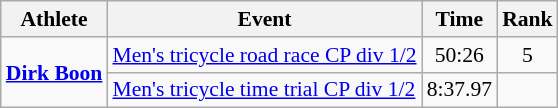<table class=wikitable style="font-size:90%">
<tr>
<th>Athlete</th>
<th>Event</th>
<th>Time</th>
<th>Rank</th>
</tr>
<tr>
<td rowspan="2"><strong><a href='#'>Dirk Boon</a></strong></td>
<td><a href='#'>Men's tricycle road race CP div 1/2</a></td>
<td style="text-align:center;">50:26</td>
<td style="text-align:center;">5</td>
</tr>
<tr>
<td><a href='#'>Men's tricycle time trial CP div 1/2</a></td>
<td style="text-align:center;">8:37.97</td>
<td style="text-align:center;"></td>
</tr>
</table>
